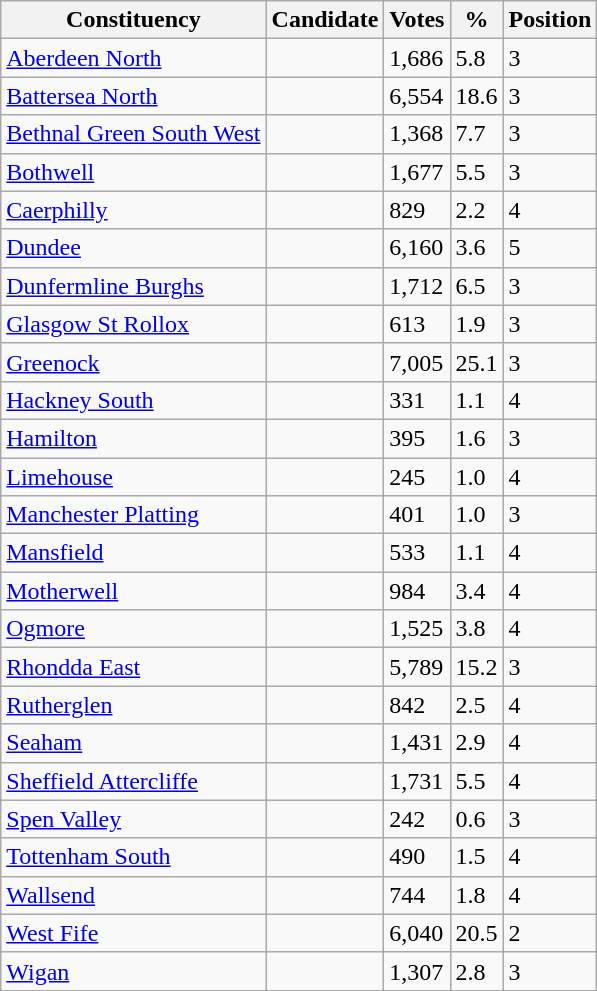<table class="wikitable sortable">
<tr>
<th>Constituency</th>
<th>Candidate</th>
<th>Votes</th>
<th>%</th>
<th>Position</th>
</tr>
<tr>
<td><a href='#'>Aberdeen North</a></td>
<td></td>
<td>1,686</td>
<td>5.8</td>
<td>3</td>
</tr>
<tr>
<td><a href='#'>Battersea North</a></td>
<td></td>
<td>6,554</td>
<td>18.6</td>
<td>3</td>
</tr>
<tr>
<td><a href='#'>Bethnal Green South West</a></td>
<td></td>
<td>1,368</td>
<td>7.7</td>
<td>3</td>
</tr>
<tr>
<td><a href='#'>Bothwell</a></td>
<td></td>
<td>1,677</td>
<td>5.5</td>
<td>3</td>
</tr>
<tr>
<td><a href='#'>Caerphilly</a></td>
<td></td>
<td>829</td>
<td>2.2</td>
<td>4</td>
</tr>
<tr>
<td><a href='#'>Dundee</a></td>
<td></td>
<td>6,160</td>
<td>3.6</td>
<td>5</td>
</tr>
<tr>
<td><a href='#'>Dunfermline Burghs</a></td>
<td></td>
<td>1,712</td>
<td>6.5</td>
<td>3</td>
</tr>
<tr>
<td><a href='#'>Glasgow St Rollox</a></td>
<td></td>
<td>613</td>
<td>1.9</td>
<td>3</td>
</tr>
<tr>
<td><a href='#'>Greenock</a></td>
<td></td>
<td>7,005</td>
<td>25.1</td>
<td>3</td>
</tr>
<tr>
<td><a href='#'>Hackney South</a></td>
<td></td>
<td>331</td>
<td>1.1</td>
<td>4</td>
</tr>
<tr>
<td><a href='#'>Hamilton</a></td>
<td></td>
<td>395</td>
<td>1.6</td>
<td>3</td>
</tr>
<tr>
<td><a href='#'>Limehouse</a></td>
<td></td>
<td>245</td>
<td>1.0</td>
<td>4</td>
</tr>
<tr>
<td><a href='#'>Manchester Platting</a></td>
<td></td>
<td>401</td>
<td>1.0</td>
<td>3</td>
</tr>
<tr>
<td><a href='#'>Mansfield</a></td>
<td></td>
<td>533</td>
<td>1.1</td>
<td>4</td>
</tr>
<tr>
<td><a href='#'>Motherwell</a></td>
<td></td>
<td>984</td>
<td>3.4</td>
<td>4</td>
</tr>
<tr>
<td><a href='#'>Ogmore</a></td>
<td></td>
<td>1,525</td>
<td>3.8</td>
<td>4</td>
</tr>
<tr>
<td><a href='#'>Rhondda East</a></td>
<td></td>
<td>5,789</td>
<td>15.2</td>
<td>3</td>
</tr>
<tr>
<td><a href='#'>Rutherglen</a></td>
<td></td>
<td>842</td>
<td>2.5</td>
<td>4</td>
</tr>
<tr>
<td><a href='#'>Seaham</a></td>
<td></td>
<td>1,431</td>
<td>2.9</td>
<td>4</td>
</tr>
<tr>
<td><a href='#'>Sheffield Attercliffe</a></td>
<td></td>
<td>1,731</td>
<td>5.5</td>
<td>4</td>
</tr>
<tr>
<td><a href='#'>Spen Valley</a></td>
<td></td>
<td>242</td>
<td>0.6</td>
<td>3</td>
</tr>
<tr>
<td><a href='#'>Tottenham South</a></td>
<td></td>
<td>490</td>
<td>1.5</td>
<td>4</td>
</tr>
<tr>
<td><a href='#'>Wallsend</a></td>
<td></td>
<td>744</td>
<td>1.8</td>
<td>4</td>
</tr>
<tr>
<td><a href='#'>West Fife</a></td>
<td></td>
<td>6,040</td>
<td>20.5</td>
<td>2</td>
</tr>
<tr>
<td><a href='#'>Wigan</a></td>
<td></td>
<td>1,307</td>
<td>2.8</td>
<td>3</td>
</tr>
</table>
